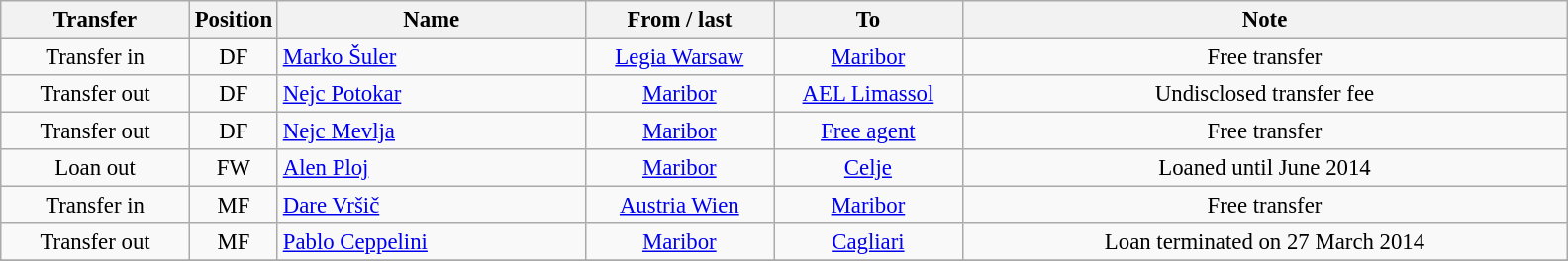<table class="wikitable" style="font-size:95%; text-align: center;">
<tr>
<th style="width:120px;">Transfer</th>
<th style="width:30px;">Position</th>
<th style="width:200px;">Name</th>
<th style="width:120px;">From / last</th>
<th style="width:120px;">To</th>
<th style="width:400px;">Note</th>
</tr>
<tr>
<td>Transfer in</td>
<td>DF</td>
<td align=left> <a href='#'>Marko Šuler</a></td>
<td><a href='#'>Legia Warsaw</a></td>
<td><a href='#'>Maribor</a></td>
<td>Free transfer</td>
</tr>
<tr>
<td>Transfer out</td>
<td>DF</td>
<td align=left> <a href='#'>Nejc Potokar</a></td>
<td><a href='#'>Maribor</a></td>
<td><a href='#'>AEL Limassol</a></td>
<td>Undisclosed transfer fee</td>
</tr>
<tr>
<td>Transfer out</td>
<td>DF</td>
<td align=left> <a href='#'>Nejc Mevlja</a></td>
<td><a href='#'>Maribor</a></td>
<td><a href='#'>Free agent</a></td>
<td>Free transfer</td>
</tr>
<tr>
<td>Loan out</td>
<td>FW</td>
<td align=left> <a href='#'>Alen Ploj</a></td>
<td><a href='#'>Maribor</a></td>
<td><a href='#'>Celje</a></td>
<td>Loaned until June 2014</td>
</tr>
<tr>
<td>Transfer in</td>
<td>MF</td>
<td align=left> <a href='#'>Dare Vršič</a></td>
<td><a href='#'>Austria Wien</a></td>
<td><a href='#'>Maribor</a></td>
<td>Free transfer</td>
</tr>
<tr>
<td>Transfer out</td>
<td>MF</td>
<td align=left> <a href='#'>Pablo Ceppelini</a></td>
<td><a href='#'>Maribor</a></td>
<td><a href='#'>Cagliari</a></td>
<td>Loan terminated on 27 March 2014</td>
</tr>
<tr>
</tr>
</table>
